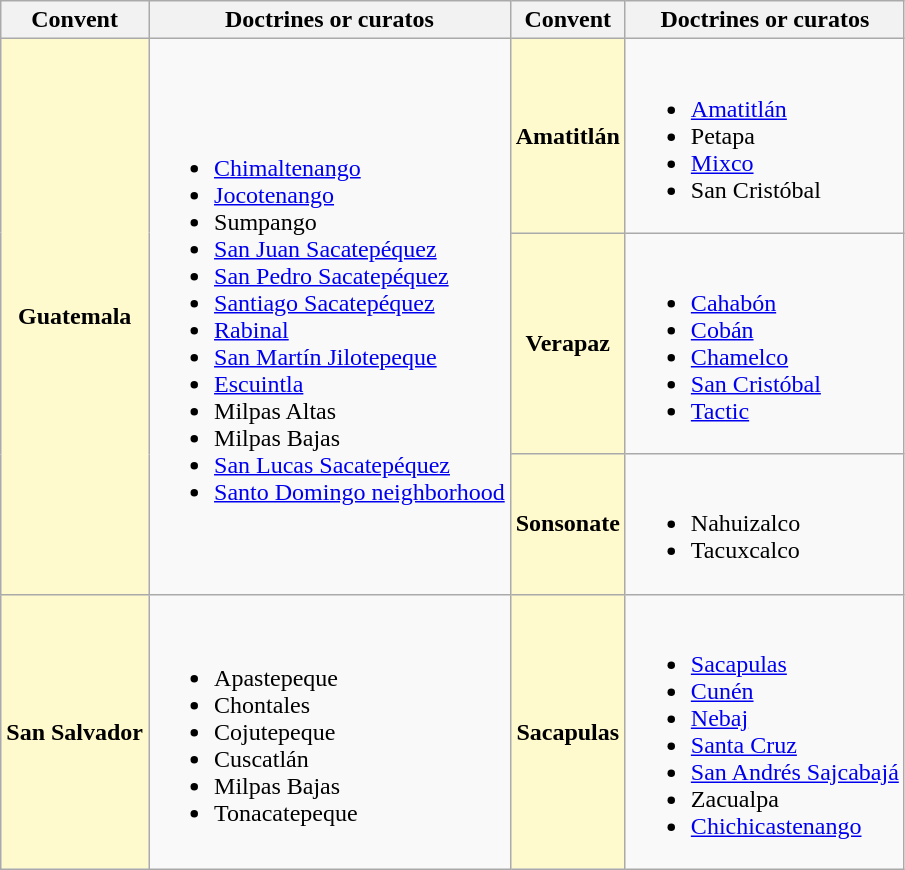<table class="wikitable">
<tr>
<th>Convent</th>
<th>Doctrines or curatos</th>
<th>Convent</th>
<th>Doctrines or curatos</th>
</tr>
<tr>
<th style="background:lemonchiffon;" rowspan=3>Guatemala</th>
<td rowspan=3><br><ul><li><a href='#'>Chimaltenango</a></li><li><a href='#'>Jocotenango</a></li><li>Sumpango</li><li><a href='#'>San Juan Sacatepéquez</a></li><li><a href='#'>San Pedro Sacatepéquez</a></li><li><a href='#'>Santiago Sacatepéquez</a></li><li><a href='#'>Rabinal</a></li><li><a href='#'>San Martín Jilotepeque</a></li><li><a href='#'>Escuintla</a></li><li>Milpas Altas</li><li>Milpas Bajas</li><li><a href='#'>San Lucas Sacatepéquez</a></li><li><a href='#'>Santo Domingo neighborhood</a></li></ul></td>
<th style="background:lemonchiffon;">Amatitlán</th>
<td><br><ul><li><a href='#'>Amatitlán</a></li><li>Petapa</li><li><a href='#'>Mixco</a></li><li>San Cristóbal</li></ul></td>
</tr>
<tr>
<th style="background:lemonchiffon;">Verapaz</th>
<td><br><ul><li><a href='#'>Cahabón</a></li><li><a href='#'>Cobán</a></li><li><a href='#'>Chamelco</a></li><li><a href='#'>San Cristóbal</a></li><li><a href='#'>Tactic</a></li></ul></td>
</tr>
<tr>
<th style="background:lemonchiffon;">Sonsonate</th>
<td><br><ul><li>Nahuizalco</li><li>Tacuxcalco</li></ul></td>
</tr>
<tr>
<th style="background:lemonchiffon;">San Salvador</th>
<td><br><ul><li>Apastepeque</li><li>Chontales</li><li>Cojutepeque</li><li>Cuscatlán</li><li>Milpas Bajas</li><li>Tonacatepeque</li></ul></td>
<th style="background:lemonchiffon;">Sacapulas</th>
<td><br><ul><li><a href='#'>Sacapulas</a></li><li><a href='#'>Cunén</a></li><li><a href='#'>Nebaj</a></li><li><a href='#'>Santa Cruz</a></li><li><a href='#'>San Andrés Sajcabajá</a></li><li>Zacualpa</li><li><a href='#'>Chichicastenango</a></li></ul></td>
</tr>
</table>
